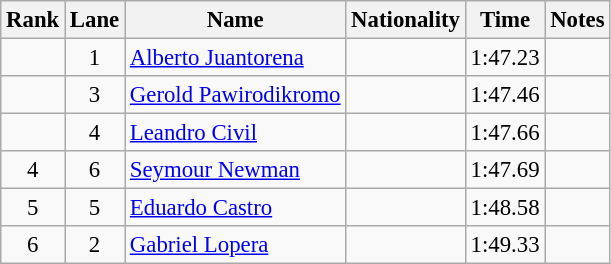<table class="wikitable sortable" style="text-align:center;font-size:95%">
<tr>
<th>Rank</th>
<th>Lane</th>
<th>Name</th>
<th>Nationality</th>
<th>Time</th>
<th>Notes</th>
</tr>
<tr>
<td></td>
<td>1</td>
<td align=left><a href='#'>Alberto Juantorena</a></td>
<td align=left></td>
<td>1:47.23</td>
<td></td>
</tr>
<tr>
<td></td>
<td>3</td>
<td align=left><a href='#'>Gerold Pawirodikromo</a></td>
<td align=left></td>
<td>1:47.46</td>
<td></td>
</tr>
<tr>
<td></td>
<td>4</td>
<td align=left><a href='#'>Leandro Civil</a></td>
<td align=left></td>
<td>1:47.66</td>
<td></td>
</tr>
<tr>
<td>4</td>
<td>6</td>
<td align=left><a href='#'>Seymour Newman</a></td>
<td align=left></td>
<td>1:47.69</td>
<td></td>
</tr>
<tr>
<td>5</td>
<td>5</td>
<td align=left><a href='#'>Eduardo Castro</a></td>
<td align=left></td>
<td>1:48.58</td>
<td></td>
</tr>
<tr>
<td>6</td>
<td>2</td>
<td align=left><a href='#'>Gabriel Lopera</a></td>
<td align=left></td>
<td>1:49.33</td>
<td></td>
</tr>
</table>
